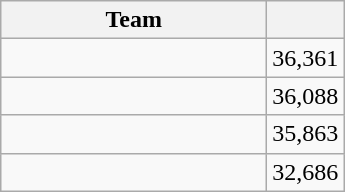<table class="wikitable" style="display:inline-table;">
<tr>
<th width=170>Team</th>
<th></th>
</tr>
<tr>
<td></td>
<td align=right>36,361</td>
</tr>
<tr>
<td></td>
<td align=right>36,088</td>
</tr>
<tr>
<td></td>
<td align=right>35,863</td>
</tr>
<tr>
<td></td>
<td align=right>32,686</td>
</tr>
</table>
